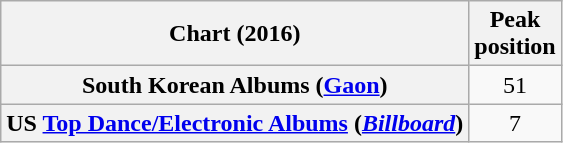<table class="wikitable sortable plainrowheaders" style="text-align:center">
<tr>
<th scope="col">Chart (2016)</th>
<th scope="col">Peak<br>position</th>
</tr>
<tr>
<th scope="row">South Korean Albums (<a href='#'>Gaon</a>)</th>
<td>51</td>
</tr>
<tr>
<th scope="row">US <a href='#'>Top Dance/Electronic Albums</a> (<em><a href='#'>Billboard</a></em>)</th>
<td>7</td>
</tr>
</table>
